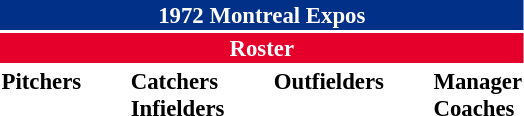<table class="toccolours" style="font-size: 95%;">
<tr>
<th colspan="10" style="background-color: #003087; color: #FFFFFF; text-align: center;">1972 Montreal Expos</th>
</tr>
<tr>
<td colspan="10" style="background-color: #E4002B; color: #FFFFFF; text-align: center;"><strong>Roster</strong></td>
</tr>
<tr>
<td valign="top"><strong>Pitchers</strong><br>









</td>
<td width="25px"></td>
<td valign="top"><strong>Catchers</strong><br>



<strong>Infielders</strong>







</td>
<td width="25px"></td>
<td valign="top"><strong>Outfielders</strong><br>





</td>
<td width="25px"></td>
<td valign="top"><strong>Manager</strong><br>
<strong>Coaches</strong>



</td>
</tr>
<tr>
</tr>
</table>
